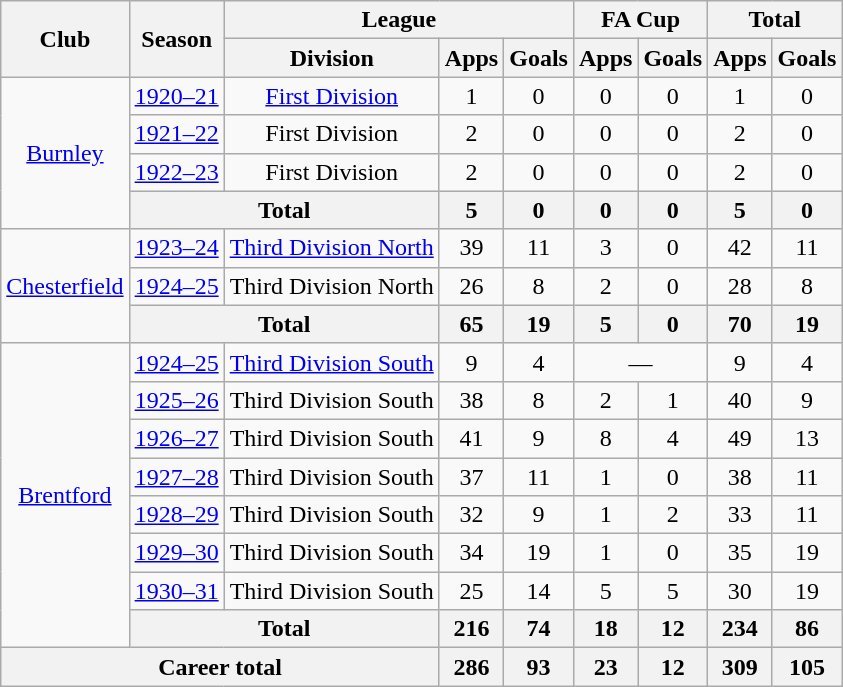<table class="wikitable" style="text-align: center;">
<tr>
<th rowspan="2">Club</th>
<th rowspan="2">Season</th>
<th colspan="3">League</th>
<th colspan="2">FA Cup</th>
<th colspan="2">Total</th>
</tr>
<tr>
<th>Division</th>
<th>Apps</th>
<th>Goals</th>
<th>Apps</th>
<th>Goals</th>
<th>Apps</th>
<th>Goals</th>
</tr>
<tr>
<td rowspan="4"><a href='#'>Burnley</a></td>
<td><a href='#'>1920–21</a></td>
<td><a href='#'>First Division</a></td>
<td>1</td>
<td>0</td>
<td>0</td>
<td>0</td>
<td>1</td>
<td>0</td>
</tr>
<tr>
<td><a href='#'>1921–22</a></td>
<td>First Division</td>
<td>2</td>
<td>0</td>
<td>0</td>
<td>0</td>
<td>2</td>
<td>0</td>
</tr>
<tr>
<td><a href='#'>1922–23</a></td>
<td>First Division</td>
<td>2</td>
<td>0</td>
<td>0</td>
<td>0</td>
<td>2</td>
<td>0</td>
</tr>
<tr>
<th colspan="2">Total</th>
<th>5</th>
<th>0</th>
<th>0</th>
<th>0</th>
<th>5</th>
<th>0</th>
</tr>
<tr>
<td rowspan="3"><a href='#'>Chesterfield</a></td>
<td><a href='#'>1923–24</a></td>
<td><a href='#'>Third Division North</a></td>
<td>39</td>
<td>11</td>
<td>3</td>
<td>0</td>
<td>42</td>
<td>11</td>
</tr>
<tr>
<td><a href='#'>1924–25</a></td>
<td>Third Division North</td>
<td>26</td>
<td>8</td>
<td>2</td>
<td>0</td>
<td>28</td>
<td>8</td>
</tr>
<tr>
<th colspan="2">Total</th>
<th>65</th>
<th>19</th>
<th>5</th>
<th>0</th>
<th>70</th>
<th>19</th>
</tr>
<tr>
<td rowspan="8"><a href='#'>Brentford</a></td>
<td><a href='#'>1924–25</a></td>
<td><a href='#'>Third Division South</a></td>
<td>9</td>
<td>4</td>
<td colspan="2">—</td>
<td>9</td>
<td>4</td>
</tr>
<tr>
<td><a href='#'>1925–26</a></td>
<td>Third Division South</td>
<td>38</td>
<td>8</td>
<td>2</td>
<td>1</td>
<td>40</td>
<td>9</td>
</tr>
<tr>
<td><a href='#'>1926–27</a></td>
<td>Third Division South</td>
<td>41</td>
<td>9</td>
<td>8</td>
<td>4</td>
<td>49</td>
<td>13</td>
</tr>
<tr>
<td><a href='#'>1927–28</a></td>
<td>Third Division South</td>
<td>37</td>
<td>11</td>
<td>1</td>
<td>0</td>
<td>38</td>
<td>11</td>
</tr>
<tr>
<td><a href='#'>1928–29</a></td>
<td>Third Division South</td>
<td>32</td>
<td>9</td>
<td>1</td>
<td>2</td>
<td>33</td>
<td>11</td>
</tr>
<tr>
<td><a href='#'>1929–30</a></td>
<td>Third Division South</td>
<td>34</td>
<td>19</td>
<td>1</td>
<td>0</td>
<td>35</td>
<td>19</td>
</tr>
<tr>
<td><a href='#'>1930–31</a></td>
<td>Third Division South</td>
<td>25</td>
<td>14</td>
<td>5</td>
<td>5</td>
<td>30</td>
<td>19</td>
</tr>
<tr>
<th colspan="2">Total</th>
<th>216</th>
<th>74</th>
<th>18</th>
<th>12</th>
<th>234</th>
<th>86</th>
</tr>
<tr>
<th colspan="3">Career total</th>
<th>286</th>
<th>93</th>
<th>23</th>
<th>12</th>
<th>309</th>
<th>105</th>
</tr>
</table>
